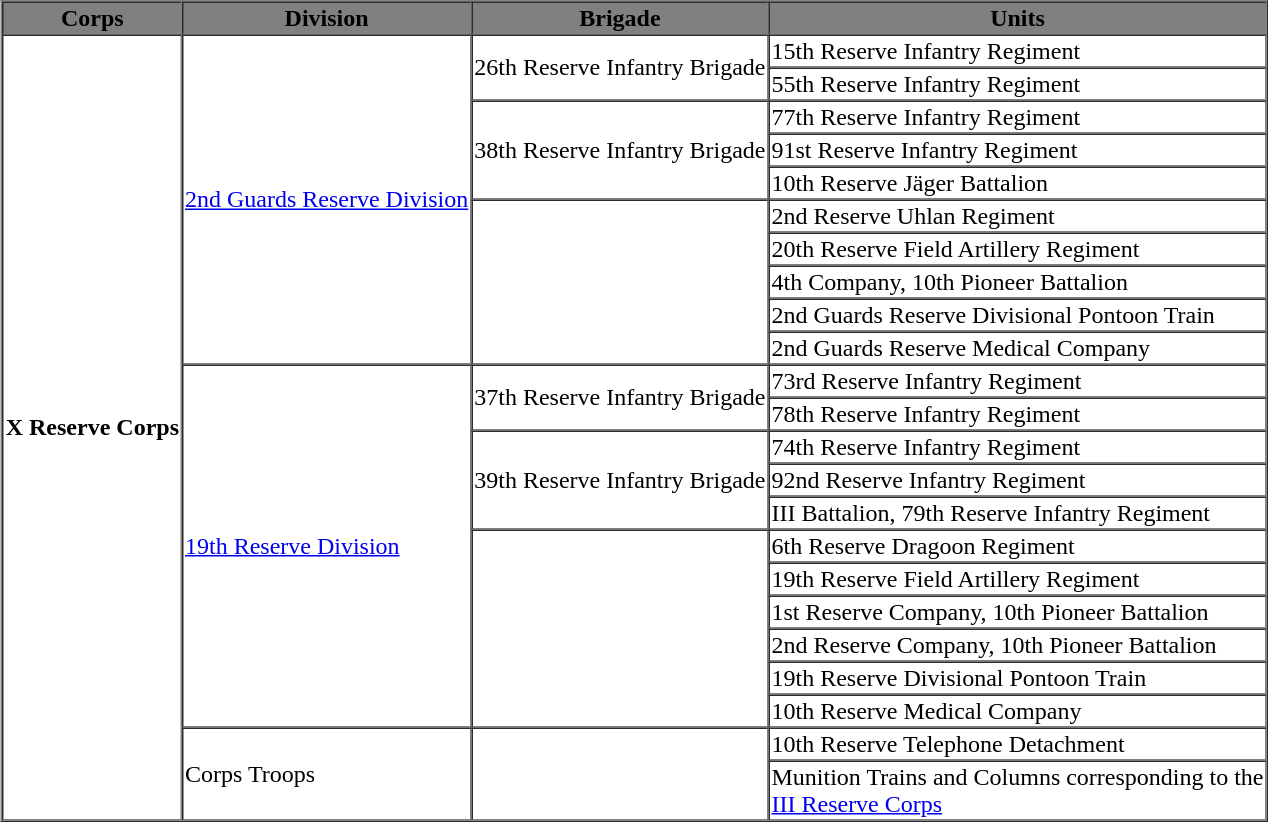<table style="float: right;" border="1" cellpadding="1" cellspacing="0" style="font-size: 100%; border: gray solid 1px; border-collapse: collapse; text-align: center;">
<tr style="background-color:grey; color:black;">
<th>Corps</th>
<th>Division</th>
<th>Brigade</th>
<th>Units</th>
</tr>
<tr>
<td ROWSPAN=23><strong>X Reserve Corps</strong></td>
<td ROWSPAN=10><a href='#'>2nd Guards Reserve Division</a></td>
<td ROWSPAN=2>26th Reserve Infantry Brigade</td>
<td>15th Reserve Infantry Regiment</td>
</tr>
<tr>
<td>55th Reserve Infantry Regiment</td>
</tr>
<tr>
<td ROWSPAN=3>38th Reserve Infantry Brigade</td>
<td>77th Reserve Infantry Regiment</td>
</tr>
<tr>
<td>91st Reserve Infantry Regiment</td>
</tr>
<tr>
<td>10th Reserve Jäger Battalion</td>
</tr>
<tr>
<td ROWSPAN=5></td>
<td>2nd Reserve Uhlan Regiment</td>
</tr>
<tr>
<td>20th Reserve Field Artillery Regiment</td>
</tr>
<tr>
<td>4th Company, 10th Pioneer Battalion</td>
</tr>
<tr>
<td>2nd Guards Reserve Divisional Pontoon Train</td>
</tr>
<tr>
<td>2nd Guards Reserve Medical Company</td>
</tr>
<tr>
<td ROWSPAN=11><a href='#'>19th Reserve Division</a></td>
<td ROWSPAN=2>37th Reserve Infantry Brigade</td>
<td>73rd Reserve Infantry Regiment</td>
</tr>
<tr>
<td>78th Reserve Infantry Regiment</td>
</tr>
<tr>
<td ROWSPAN=3>39th Reserve Infantry Brigade</td>
<td>74th Reserve Infantry Regiment</td>
</tr>
<tr>
<td>92nd Reserve Infantry Regiment</td>
</tr>
<tr>
<td>III Battalion, 79th Reserve Infantry Regiment</td>
</tr>
<tr>
<td ROWSPAN=6></td>
<td>6th Reserve Dragoon Regiment</td>
</tr>
<tr>
<td>19th Reserve Field Artillery Regiment</td>
</tr>
<tr>
<td>1st Reserve Company, 10th Pioneer Battalion</td>
</tr>
<tr>
<td>2nd Reserve Company, 10th Pioneer Battalion</td>
</tr>
<tr>
<td>19th Reserve Divisional Pontoon Train</td>
</tr>
<tr>
<td>10th Reserve Medical Company</td>
</tr>
<tr>
<td ROWSPAN=2>Corps Troops</td>
<td ROWSPAN=2></td>
<td>10th Reserve Telephone Detachment</td>
</tr>
<tr>
<td>Munition Trains and Columns corresponding to the<br><a href='#'>III Reserve Corps</a></td>
</tr>
</table>
